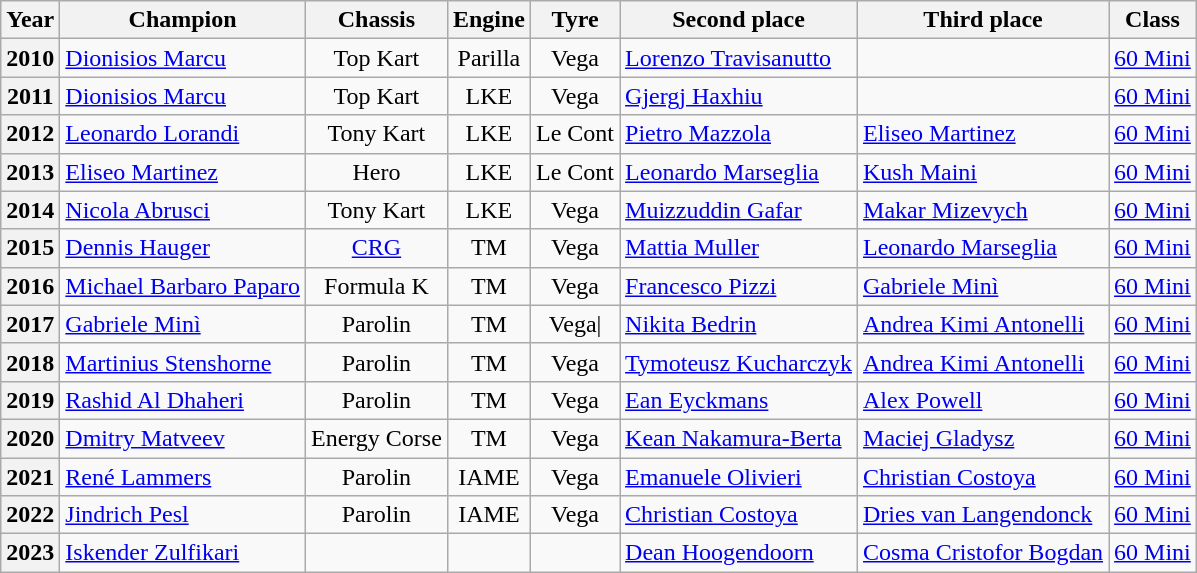<table class="wikitable">
<tr>
<th>Year</th>
<th>Champion</th>
<th>Chassis</th>
<th>Engine</th>
<th>Tyre</th>
<th>Second place</th>
<th>Third place</th>
<th>Class</th>
</tr>
<tr>
<th>2010</th>
<td> <a href='#'>Dionisios Marcu</a></td>
<td style="text-align:center;">Top Kart</td>
<td style="text-align:center;">Parilla</td>
<td style="text-align:center;">Vega</td>
<td> <a href='#'>Lorenzo Travisanutto</a></td>
<td></td>
<td style="text-align:center;"><a href='#'>60 Mini</a></td>
</tr>
<tr>
<th>2011</th>
<td> <a href='#'>Dionisios Marcu</a></td>
<td style="text-align:center;">Top Kart</td>
<td style="text-align:center;">LKE</td>
<td style="text-align:center;">Vega</td>
<td> <a href='#'>Gjergj Haxhiu</a></td>
<td></td>
<td style="text-align:center;"><a href='#'>60 Mini</a></td>
</tr>
<tr>
<th>2012</th>
<td> <a href='#'>Leonardo Lorandi</a></td>
<td style="text-align:center;">Tony Kart</td>
<td style="text-align:center;">LKE</td>
<td style="text-align:center;">Le Cont</td>
<td> <a href='#'>Pietro Mazzola</a></td>
<td> <a href='#'>Eliseo Martinez</a></td>
<td style="text-align:center;"><a href='#'>60 Mini</a></td>
</tr>
<tr>
<th>2013</th>
<td> <a href='#'>Eliseo Martinez</a></td>
<td style="text-align:center;">Hero</td>
<td style="text-align:center;">LKE</td>
<td style="text-align:center;">Le Cont</td>
<td> <a href='#'>Leonardo Marseglia</a></td>
<td> <a href='#'>Kush Maini</a></td>
<td style="text-align:center;"><a href='#'>60 Mini</a></td>
</tr>
<tr>
<th>2014</th>
<td> <a href='#'>Nicola Abrusci</a></td>
<td style="text-align:center;">Tony Kart</td>
<td style="text-align:center;">LKE</td>
<td style="text-align:center;">Vega</td>
<td> <a href='#'>Muizzuddin Gafar</a></td>
<td> <a href='#'>Makar Mizevych</a></td>
<td style="text-align:center;"><a href='#'>60 Mini</a></td>
</tr>
<tr>
<th>2015</th>
<td> <a href='#'>Dennis Hauger</a></td>
<td style="text-align:center;"><a href='#'>CRG</a></td>
<td style="text-align:center;">TM</td>
<td style="text-align:center;">Vega</td>
<td> <a href='#'>Mattia Muller</a></td>
<td> <a href='#'>Leonardo Marseglia</a></td>
<td style="text-align:center;"><a href='#'>60 Mini</a></td>
</tr>
<tr>
<th>2016</th>
<td> <a href='#'>Michael Barbaro Paparo</a></td>
<td style="text-align:center;">Formula K</td>
<td style="text-align:center;">TM</td>
<td style="text-align:center;">Vega</td>
<td> <a href='#'>Francesco Pizzi</a></td>
<td> <a href='#'>Gabriele Minì</a></td>
<td style="text-align:center;"><a href='#'>60 Mini</a></td>
</tr>
<tr>
<th>2017</th>
<td> <a href='#'>Gabriele Minì</a></td>
<td style="text-align:center;">Parolin</td>
<td style="text-align:center;">TM</td>
<td style="text-align:center;">Vega|</td>
<td> <a href='#'>Nikita Bedrin</a></td>
<td> <a href='#'>Andrea Kimi Antonelli</a></td>
<td style="text-align:center;"><a href='#'>60 Mini</a></td>
</tr>
<tr>
<th>2018</th>
<td> <a href='#'>Martinius Stenshorne</a></td>
<td style="text-align:center;">Parolin</td>
<td style="text-align:center;">TM</td>
<td style="text-align:center;">Vega</td>
<td> <a href='#'>Tymoteusz Kucharczyk</a></td>
<td> <a href='#'>Andrea Kimi Antonelli</a></td>
<td style="text-align:center;"><a href='#'>60 Mini</a></td>
</tr>
<tr>
<th>2019</th>
<td> <a href='#'>Rashid Al Dhaheri</a></td>
<td style="text-align:center;">Parolin</td>
<td style="text-align:center;">TM</td>
<td style="text-align:center;">Vega</td>
<td> <a href='#'>Ean Eyckmans</a></td>
<td> <a href='#'>Alex Powell</a></td>
<td style="text-align:center;"><a href='#'>60 Mini</a></td>
</tr>
<tr>
<th>2020</th>
<td> <a href='#'>Dmitry Matveev</a></td>
<td style="text-align:center;">Energy Corse</td>
<td style="text-align:center;">TM</td>
<td style="text-align:center;">Vega</td>
<td> <a href='#'>Kean Nakamura-Berta</a></td>
<td> <a href='#'>Maciej Gladysz</a></td>
<td style="text-align:center;"><a href='#'>60 Mini</a></td>
</tr>
<tr>
<th>2021</th>
<td> <a href='#'>René Lammers</a></td>
<td style="text-align:center;">Parolin</td>
<td style="text-align:center;">IAME</td>
<td style="text-align:center;">Vega</td>
<td> <a href='#'>Emanuele Olivieri</a></td>
<td> <a href='#'>Christian Costoya</a></td>
<td style="text-align:center;"><a href='#'>60 Mini</a></td>
</tr>
<tr>
<th>2022</th>
<td> <a href='#'>Jindrich Pesl</a></td>
<td style="text-align:center;">Parolin</td>
<td style="text-align:center;">IAME</td>
<td style="text-align:center;">Vega</td>
<td> <a href='#'>Christian Costoya</a></td>
<td> <a href='#'>Dries van Langendonck</a></td>
<td style="text-align:center;"><a href='#'>60 Mini</a></td>
</tr>
<tr>
<th>2023</th>
<td> <a href='#'>Iskender Zulfikari</a></td>
<td></td>
<td></td>
<td></td>
<td> <a href='#'>Dean Hoogendoorn</a></td>
<td> <a href='#'>Cosma Cristofor Bogdan</a></td>
<td style="text-align:center;"><a href='#'>60 Mini</a></td>
</tr>
</table>
